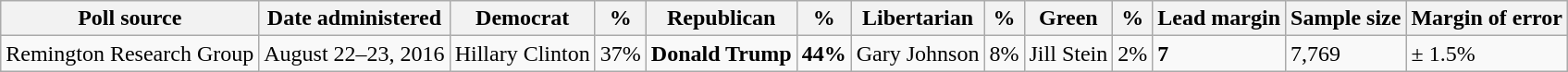<table class="wikitable">
<tr>
<th>Poll source</th>
<th>Date administered</th>
<th>Democrat</th>
<th>%</th>
<th>Republican</th>
<th>%</th>
<th>Libertarian</th>
<th>%</th>
<th>Green</th>
<th>%</th>
<th>Lead margin</th>
<th>Sample size</th>
<th>Margin of error</th>
</tr>
<tr>
<td>Remington Research Group</td>
<td>August 22–23, 2016</td>
<td>Hillary Clinton</td>
<td>37%</td>
<td><strong>Donald Trump</strong></td>
<td><strong>44%</strong></td>
<td>Gary Johnson</td>
<td>8%</td>
<td>Jill Stein</td>
<td>2%</td>
<td><strong>7</strong></td>
<td>7,769</td>
<td>± 1.5%</td>
</tr>
</table>
